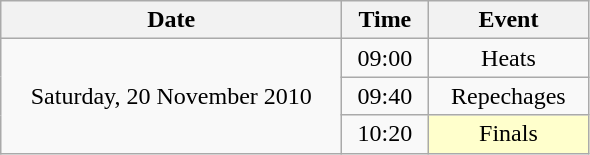<table class = "wikitable" style="text-align:center;">
<tr>
<th width=220>Date</th>
<th width=50>Time</th>
<th width=100>Event</th>
</tr>
<tr>
<td rowspan=3>Saturday, 20 November 2010</td>
<td>09:00</td>
<td>Heats</td>
</tr>
<tr>
<td>09:40</td>
<td>Repechages</td>
</tr>
<tr>
<td>10:20</td>
<td style="background:#ffffcc;">Finals</td>
</tr>
</table>
